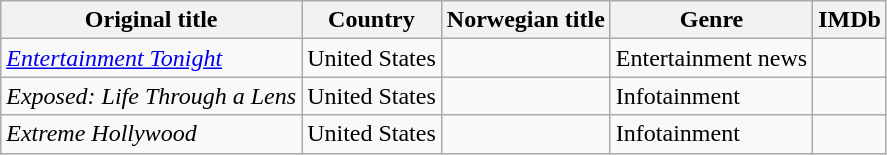<table class="wikitable">
<tr>
<th>Original title</th>
<th>Country</th>
<th>Norwegian title</th>
<th>Genre</th>
<th>IMDb</th>
</tr>
<tr>
<td><em><a href='#'>Entertainment Tonight</a></em></td>
<td>United States</td>
<td></td>
<td>Entertainment news</td>
<td></td>
</tr>
<tr>
<td><em>Exposed: Life Through a Lens</em></td>
<td>United States</td>
<td></td>
<td>Infotainment</td>
<td></td>
</tr>
<tr>
<td><em>Extreme Hollywood</em></td>
<td>United States</td>
<td></td>
<td>Infotainment</td>
<td></td>
</tr>
</table>
